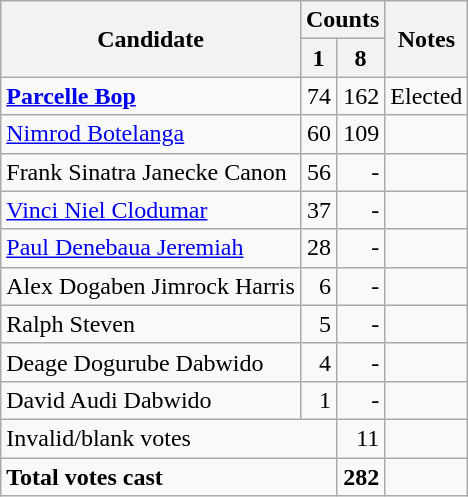<table class=wikitable style=text-align:right>
<tr>
<th rowspan=2>Candidate</th>
<th colspan=2>Counts</th>
<th rowspan=2>Notes</th>
</tr>
<tr>
<th>1</th>
<th>8</th>
</tr>
<tr>
<td align=left><strong><a href='#'>Parcelle Bop</a></strong></td>
<td>74</td>
<td>162</td>
<td>Elected</td>
</tr>
<tr>
<td align=left><a href='#'>Nimrod Botelanga</a></td>
<td>60</td>
<td>109</td>
<td></td>
</tr>
<tr>
<td align=left>Frank Sinatra Janecke Canon</td>
<td>56</td>
<td>-</td>
<td></td>
</tr>
<tr>
<td align=left><a href='#'>Vinci Niel Clodumar</a></td>
<td>37</td>
<td>-</td>
<td></td>
</tr>
<tr>
<td align=left><a href='#'>Paul Denebaua Jeremiah</a></td>
<td>28</td>
<td>-</td>
<td></td>
</tr>
<tr>
<td align=left>Alex Dogaben Jimrock Harris</td>
<td>6</td>
<td>-</td>
<td></td>
</tr>
<tr>
<td align=left>Ralph Steven</td>
<td>5</td>
<td>-</td>
<td></td>
</tr>
<tr>
<td align=left>Deage Dogurube Dabwido</td>
<td>4</td>
<td>-</td>
<td></td>
</tr>
<tr>
<td align=left>David Audi Dabwido</td>
<td>1</td>
<td>-</td>
<td></td>
</tr>
<tr>
<td align=left colspan=2>Invalid/blank votes</td>
<td>11</td>
<td></td>
</tr>
<tr>
<td align=left colspan=2><strong>Total votes cast</strong></td>
<td><strong>282</strong></td>
</tr>
</table>
